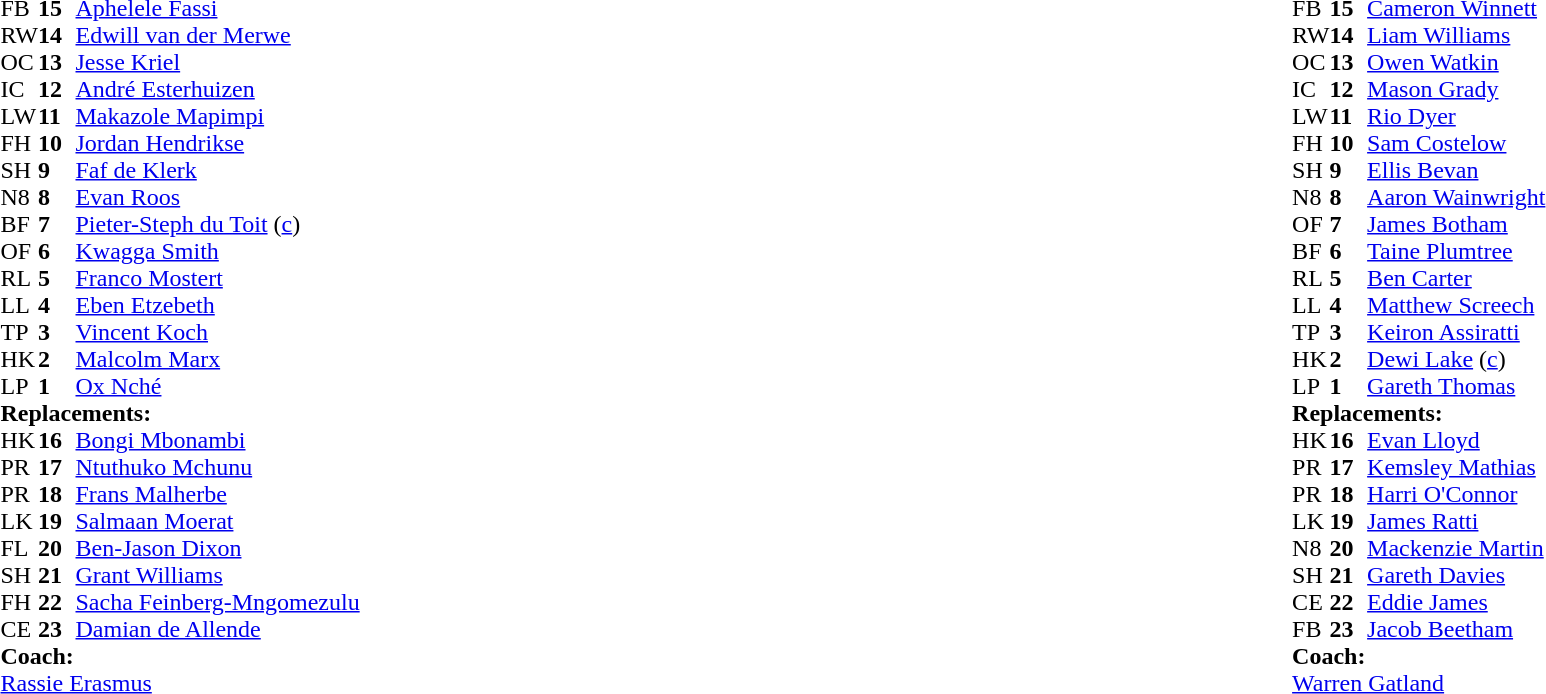<table width="100%">
<tr>
<td valign="top" width="50%"><br><table cellspacing="0" cellpadding="0">
<tr>
<th width="25"></th>
<th width="25"></th>
</tr>
<tr>
<td>FB</td>
<td><strong>15</strong></td>
<td><a href='#'>Aphelele Fassi</a></td>
<td></td>
</tr>
<tr>
<td>RW</td>
<td><strong>14</strong></td>
<td><a href='#'>Edwill van der Merwe</a></td>
</tr>
<tr>
<td>OC</td>
<td><strong>13</strong></td>
<td><a href='#'>Jesse Kriel</a></td>
</tr>
<tr>
<td>IC</td>
<td><strong>12</strong></td>
<td><a href='#'>André Esterhuizen</a></td>
<td></td>
<td></td>
</tr>
<tr>
<td>LW</td>
<td><strong>11</strong></td>
<td><a href='#'>Makazole Mapimpi</a></td>
</tr>
<tr>
<td>FH</td>
<td><strong>10</strong></td>
<td><a href='#'>Jordan Hendrikse</a></td>
<td></td>
<td></td>
</tr>
<tr>
<td>SH</td>
<td><strong>9</strong></td>
<td><a href='#'>Faf de Klerk</a></td>
<td></td>
<td></td>
</tr>
<tr>
<td>N8</td>
<td><strong>8</strong></td>
<td><a href='#'>Evan Roos</a></td>
<td></td>
<td></td>
</tr>
<tr>
<td>BF</td>
<td><strong>7</strong></td>
<td><a href='#'>Pieter-Steph du Toit</a> (<a href='#'>c</a>)</td>
</tr>
<tr>
<td>OF</td>
<td><strong>6</strong></td>
<td><a href='#'>Kwagga Smith</a></td>
</tr>
<tr>
<td>RL</td>
<td><strong>5</strong></td>
<td><a href='#'>Franco Mostert</a></td>
</tr>
<tr>
<td>LL</td>
<td><strong>4</strong></td>
<td><a href='#'>Eben Etzebeth</a></td>
<td></td>
<td></td>
</tr>
<tr>
<td>TP</td>
<td><strong>3</strong></td>
<td><a href='#'>Vincent Koch</a></td>
<td></td>
<td></td>
</tr>
<tr>
<td>HK</td>
<td><strong>2</strong></td>
<td><a href='#'>Malcolm Marx</a></td>
<td></td>
<td></td>
</tr>
<tr>
<td>LP</td>
<td><strong>1</strong></td>
<td><a href='#'>Ox Nché</a></td>
<td></td>
<td></td>
</tr>
<tr>
<td colspan="3"><strong>Replacements:</strong></td>
</tr>
<tr>
<td>HK</td>
<td><strong>16</strong></td>
<td><a href='#'>Bongi Mbonambi</a></td>
<td></td>
<td></td>
</tr>
<tr>
<td>PR</td>
<td><strong>17</strong></td>
<td><a href='#'>Ntuthuko Mchunu</a></td>
<td></td>
<td></td>
</tr>
<tr>
<td>PR</td>
<td><strong>18</strong></td>
<td><a href='#'>Frans Malherbe</a></td>
<td></td>
<td></td>
</tr>
<tr>
<td>LK</td>
<td><strong>19</strong></td>
<td><a href='#'>Salmaan Moerat</a></td>
<td></td>
<td></td>
</tr>
<tr>
<td>FL</td>
<td><strong>20</strong></td>
<td><a href='#'>Ben-Jason Dixon</a></td>
<td></td>
<td></td>
</tr>
<tr>
<td>SH</td>
<td><strong>21</strong></td>
<td><a href='#'>Grant Williams</a></td>
<td></td>
<td></td>
</tr>
<tr>
<td>FH</td>
<td><strong>22</strong></td>
<td><a href='#'>Sacha Feinberg-Mngomezulu</a></td>
<td></td>
<td></td>
</tr>
<tr>
<td>CE</td>
<td><strong>23</strong></td>
<td><a href='#'>Damian de Allende</a></td>
<td></td>
<td></td>
</tr>
<tr>
<td colspan="3"><strong>Coach:</strong></td>
</tr>
<tr>
<td colspan="3"> <a href='#'>Rassie Erasmus</a></td>
</tr>
</table>
</td>
<td style="vertical-align:top"></td>
<td style="vertical-align:top;width:50%"><br><table cellspacing="0" cellpadding="0" align="center">
<tr>
<th width="25"></th>
<th width="25"></th>
</tr>
<tr>
<td>FB</td>
<td><strong>15</strong></td>
<td><a href='#'>Cameron Winnett</a></td>
</tr>
<tr>
<td>RW</td>
<td><strong>14</strong></td>
<td><a href='#'>Liam Williams</a></td>
</tr>
<tr>
<td>OC</td>
<td><strong>13</strong></td>
<td><a href='#'>Owen Watkin</a></td>
</tr>
<tr>
<td>IC</td>
<td><strong>12</strong></td>
<td><a href='#'>Mason Grady</a></td>
<td></td>
<td></td>
</tr>
<tr>
<td>LW</td>
<td><strong>11</strong></td>
<td><a href='#'>Rio Dyer</a></td>
<td></td>
</tr>
<tr>
<td>FH</td>
<td><strong>10</strong></td>
<td><a href='#'>Sam Costelow</a></td>
<td></td>
<td></td>
</tr>
<tr>
<td>SH</td>
<td><strong>9</strong></td>
<td><a href='#'>Ellis Bevan</a></td>
<td></td>
<td></td>
</tr>
<tr>
<td>N8</td>
<td><strong>8</strong></td>
<td><a href='#'>Aaron Wainwright</a></td>
<td></td>
</tr>
<tr>
<td>OF</td>
<td><strong>7</strong></td>
<td><a href='#'>James Botham</a></td>
</tr>
<tr>
<td>BF</td>
<td><strong>6</strong></td>
<td><a href='#'>Taine Plumtree</a></td>
<td></td>
<td></td>
</tr>
<tr>
<td>RL</td>
<td><strong>5</strong></td>
<td><a href='#'>Ben Carter</a></td>
</tr>
<tr>
<td>LL</td>
<td><strong>4</strong></td>
<td><a href='#'>Matthew Screech</a></td>
<td></td>
<td></td>
</tr>
<tr>
<td>TP</td>
<td><strong>3</strong></td>
<td><a href='#'>Keiron Assiratti</a></td>
<td></td>
<td></td>
</tr>
<tr>
<td>HK</td>
<td><strong>2</strong></td>
<td><a href='#'>Dewi Lake</a> (<a href='#'>c</a>)</td>
<td></td>
<td></td>
</tr>
<tr>
<td>LP</td>
<td><strong>1</strong></td>
<td><a href='#'>Gareth Thomas</a></td>
<td></td>
<td></td>
</tr>
<tr>
<td colspan="3"><strong>Replacements:</strong></td>
</tr>
<tr>
<td>HK</td>
<td><strong>16</strong></td>
<td><a href='#'>Evan Lloyd</a></td>
<td></td>
<td></td>
</tr>
<tr>
<td>PR</td>
<td><strong>17</strong></td>
<td><a href='#'>Kemsley Mathias</a></td>
<td></td>
<td></td>
</tr>
<tr>
<td>PR</td>
<td><strong>18</strong></td>
<td><a href='#'>Harri O'Connor</a></td>
<td></td>
<td></td>
</tr>
<tr>
<td>LK</td>
<td><strong>19</strong></td>
<td><a href='#'>James Ratti</a></td>
<td></td>
<td></td>
</tr>
<tr>
<td>N8</td>
<td><strong>20</strong></td>
<td><a href='#'>Mackenzie Martin</a></td>
<td></td>
<td></td>
</tr>
<tr>
<td>SH</td>
<td><strong>21</strong></td>
<td><a href='#'>Gareth Davies</a></td>
<td></td>
<td></td>
</tr>
<tr>
<td>CE</td>
<td><strong>22</strong></td>
<td><a href='#'>Eddie James</a></td>
<td></td>
<td></td>
</tr>
<tr>
<td>FB</td>
<td><strong>23</strong></td>
<td><a href='#'>Jacob Beetham</a></td>
<td></td>
<td></td>
</tr>
<tr>
<td colspan="3"><strong>Coach:</strong></td>
</tr>
<tr>
<td colspan="3"> <a href='#'>Warren Gatland</a></td>
</tr>
</table>
</td>
</tr>
</table>
